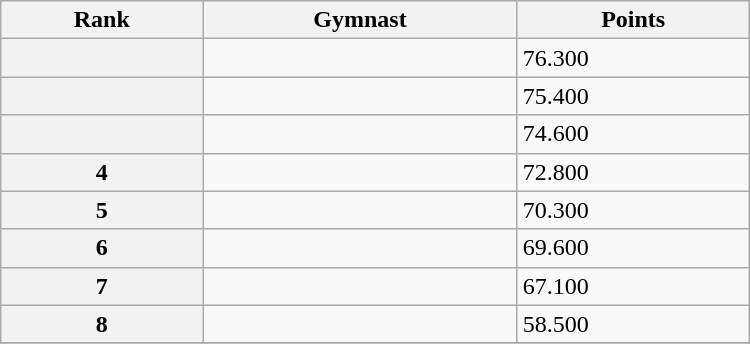<table class="wikitable" width=500>
<tr bgcolor="#efefef">
<th>Rank</th>
<th>Gymnast</th>
<th>Points</th>
</tr>
<tr>
<th></th>
<td></td>
<td>76.300</td>
</tr>
<tr>
<th></th>
<td></td>
<td>75.400</td>
</tr>
<tr>
<th></th>
<td></td>
<td>74.600</td>
</tr>
<tr>
<th>4</th>
<td></td>
<td>72.800</td>
</tr>
<tr>
<th>5</th>
<td></td>
<td>70.300</td>
</tr>
<tr>
<th>6</th>
<td></td>
<td>69.600</td>
</tr>
<tr>
<th>7</th>
<td></td>
<td>67.100</td>
</tr>
<tr>
<th>8</th>
<td></td>
<td>58.500</td>
</tr>
<tr>
</tr>
</table>
